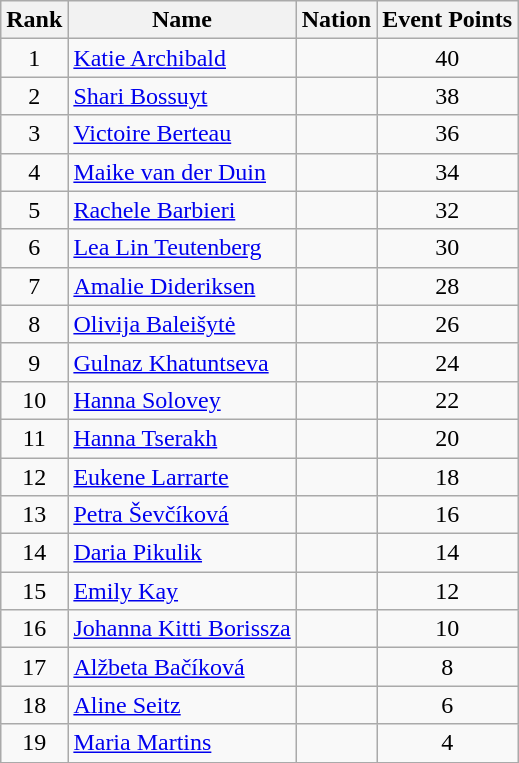<table class="wikitable sortable" style="text-align:center">
<tr>
<th>Rank</th>
<th>Name</th>
<th>Nation</th>
<th>Event Points</th>
</tr>
<tr>
<td>1</td>
<td align=left><a href='#'>Katie Archibald</a></td>
<td align=left></td>
<td>40</td>
</tr>
<tr>
<td>2</td>
<td align=left><a href='#'>Shari Bossuyt</a></td>
<td align=left></td>
<td>38</td>
</tr>
<tr>
<td>3</td>
<td align=left><a href='#'>Victoire Berteau</a></td>
<td align=left></td>
<td>36</td>
</tr>
<tr>
<td>4</td>
<td align=left><a href='#'>Maike van der Duin</a></td>
<td align=left></td>
<td>34</td>
</tr>
<tr>
<td>5</td>
<td align=left><a href='#'>Rachele Barbieri</a></td>
<td align=left></td>
<td>32</td>
</tr>
<tr>
<td>6</td>
<td align=left><a href='#'>Lea Lin Teutenberg</a></td>
<td align=left></td>
<td>30</td>
</tr>
<tr>
<td>7</td>
<td align=left><a href='#'>Amalie Dideriksen</a></td>
<td align=left></td>
<td>28</td>
</tr>
<tr>
<td>8</td>
<td align=left><a href='#'>Olivija Baleišytė</a></td>
<td align=left></td>
<td>26</td>
</tr>
<tr>
<td>9</td>
<td align=left><a href='#'>Gulnaz Khatuntseva</a></td>
<td align=left></td>
<td>24</td>
</tr>
<tr>
<td>10</td>
<td align=left><a href='#'>Hanna Solovey</a></td>
<td align=left></td>
<td>22</td>
</tr>
<tr>
<td>11</td>
<td align=left><a href='#'>Hanna Tserakh</a></td>
<td align=left></td>
<td>20</td>
</tr>
<tr>
<td>12</td>
<td align=left><a href='#'>Eukene Larrarte</a></td>
<td align=left></td>
<td>18</td>
</tr>
<tr>
<td>13</td>
<td align=left><a href='#'>Petra Ševčíková</a></td>
<td align=left></td>
<td>16</td>
</tr>
<tr>
<td>14</td>
<td align=left><a href='#'>Daria Pikulik</a></td>
<td align=left></td>
<td>14</td>
</tr>
<tr>
<td>15</td>
<td align=left><a href='#'>Emily Kay</a></td>
<td align=left></td>
<td>12</td>
</tr>
<tr>
<td>16</td>
<td align=left><a href='#'>Johanna Kitti Borissza</a></td>
<td align=left></td>
<td>10</td>
</tr>
<tr>
<td>17</td>
<td align=left><a href='#'>Alžbeta Bačíková</a></td>
<td align=left></td>
<td>8</td>
</tr>
<tr>
<td>18</td>
<td align=left><a href='#'>Aline Seitz</a></td>
<td align=left></td>
<td>6</td>
</tr>
<tr>
<td>19</td>
<td align=left><a href='#'>Maria Martins</a></td>
<td align=left></td>
<td>4</td>
</tr>
</table>
